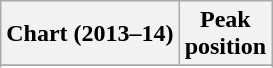<table class="wikitable sortable">
<tr>
<th>Chart (2013–14)</th>
<th>Peak<br>position</th>
</tr>
<tr>
</tr>
<tr>
</tr>
</table>
